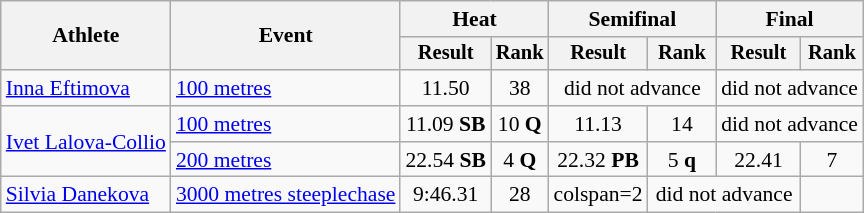<table class="wikitable" style="font-size:90%">
<tr>
<th rowspan="2">Athlete</th>
<th rowspan="2">Event</th>
<th colspan="2">Heat</th>
<th colspan="2">Semifinal</th>
<th colspan="2">Final</th>
</tr>
<tr style="font-size:95%">
<th>Result</th>
<th>Rank</th>
<th>Result</th>
<th>Rank</th>
<th>Result</th>
<th>Rank</th>
</tr>
<tr style=text-align:center>
<td style=text-align:left><a href='#'>Inna Eftimova</a></td>
<td style=text-align:left><a href='#'>100 metres</a></td>
<td>11.50</td>
<td>38</td>
<td colspan=2>did not advance</td>
<td colspan=2>did not advance</td>
</tr>
<tr style=text-align:center>
<td style=text-align:left rowspan=2><a href='#'>Ivet Lalova-Collio</a></td>
<td style=text-align:left><a href='#'>100 metres</a></td>
<td>11.09 <strong>SB</strong></td>
<td>10 <strong>Q</strong></td>
<td>11.13</td>
<td>14</td>
<td colspan=2>did not advance</td>
</tr>
<tr style=text-align:center>
<td style=text-align:left><a href='#'>200 metres</a></td>
<td>22.54 <strong>SB</strong></td>
<td>4 <strong>Q</strong></td>
<td>22.32 <strong>PB</strong></td>
<td>5 <strong>q</strong></td>
<td>22.41</td>
<td>7</td>
</tr>
<tr style=text-align:center>
<td style=text-align:left><a href='#'>Silvia Danekova</a></td>
<td style=text-align:left><a href='#'>3000 metres steeplechase</a></td>
<td>9:46.31</td>
<td>28</td>
<td>colspan=2 </td>
<td colspan=2>did not advance</td>
</tr>
</table>
